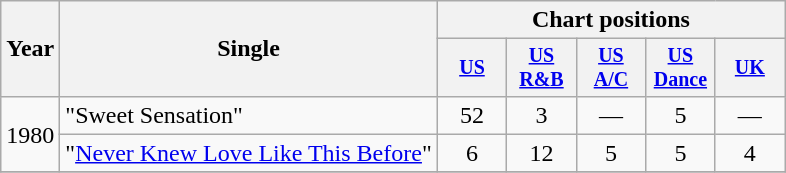<table class="wikitable" style="text-align:center;">
<tr>
<th rowspan="2">Year</th>
<th rowspan="2">Single</th>
<th colspan="5">Chart positions</th>
</tr>
<tr style="font-size:smaller;">
<th width="40"><a href='#'>US</a></th>
<th width="40"><a href='#'>US<br>R&B</a></th>
<th width="40"><a href='#'>US<br>A/C</a></th>
<th width="40"><a href='#'>US Dance</a></th>
<th width="40"><a href='#'>UK</a></th>
</tr>
<tr>
<td rowspan="2">1980</td>
<td align="left">"Sweet Sensation"</td>
<td>52</td>
<td>3</td>
<td>—</td>
<td>5</td>
<td>—</td>
</tr>
<tr>
<td align="left">"<a href='#'>Never Knew Love Like This Before</a>"</td>
<td>6</td>
<td>12</td>
<td>5</td>
<td>5</td>
<td>4</td>
</tr>
<tr>
</tr>
</table>
